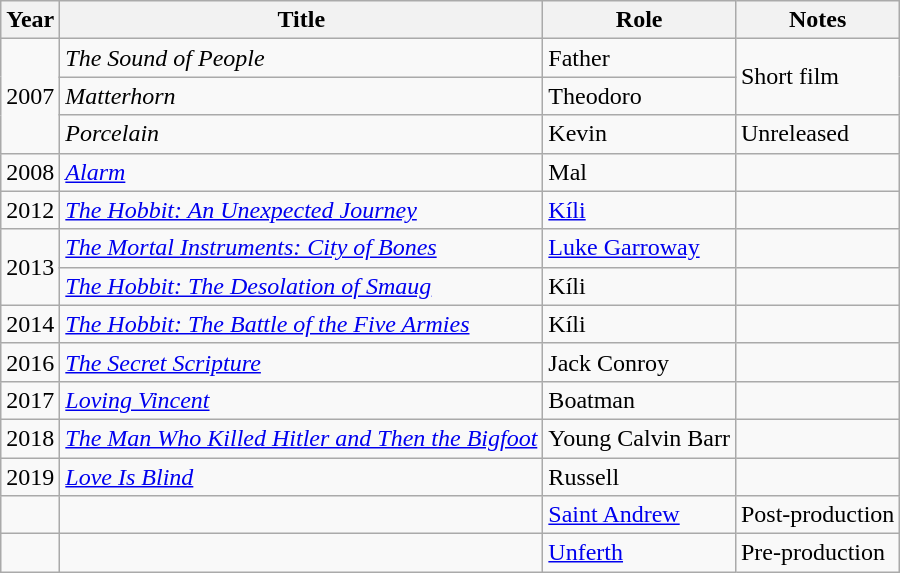<table class="wikitable sortable">
<tr>
<th>Year</th>
<th>Title</th>
<th>Role</th>
<th class="unsortable">Notes</th>
</tr>
<tr>
<td rowspan="3">2007</td>
<td><em>The Sound of People</em></td>
<td>Father</td>
<td rowspan="2">Short film</td>
</tr>
<tr>
<td><em>Matterhorn</em></td>
<td>Theodoro</td>
</tr>
<tr>
<td><em>Porcelain</em></td>
<td>Kevin</td>
<td>Unreleased</td>
</tr>
<tr>
<td>2008</td>
<td><em><a href='#'>Alarm</a></em></td>
<td>Mal</td>
<td></td>
</tr>
<tr>
<td>2012</td>
<td><em><a href='#'>The Hobbit: An Unexpected Journey</a></em></td>
<td><a href='#'>Kíli</a></td>
<td></td>
</tr>
<tr>
<td rowspan="2">2013</td>
<td><em><a href='#'>The Mortal Instruments: City of Bones</a></em></td>
<td><a href='#'>Luke Garroway</a></td>
<td></td>
</tr>
<tr>
<td><em><a href='#'>The Hobbit: The Desolation of Smaug</a></em></td>
<td>Kíli</td>
<td></td>
</tr>
<tr>
<td>2014</td>
<td><em><a href='#'>The Hobbit: The Battle of the Five Armies</a></em></td>
<td>Kíli</td>
<td></td>
</tr>
<tr>
<td>2016</td>
<td><em><a href='#'>The Secret Scripture</a></em></td>
<td>Jack Conroy</td>
<td></td>
</tr>
<tr>
<td>2017</td>
<td><em><a href='#'>Loving Vincent</a></em></td>
<td>Boatman</td>
<td></td>
</tr>
<tr>
<td>2018</td>
<td><em><a href='#'>The Man Who Killed Hitler and Then the Bigfoot</a></em></td>
<td>Young Calvin Barr</td>
<td></td>
</tr>
<tr>
<td>2019</td>
<td><em><a href='#'>Love Is Blind</a></em></td>
<td>Russell</td>
<td></td>
</tr>
<tr>
<td></td>
<td></td>
<td><a href='#'>Saint Andrew</a></td>
<td>Post-production</td>
</tr>
<tr>
<td></td>
<td></td>
<td><a href='#'>Unferth</a></td>
<td>Pre-production</td>
</tr>
</table>
